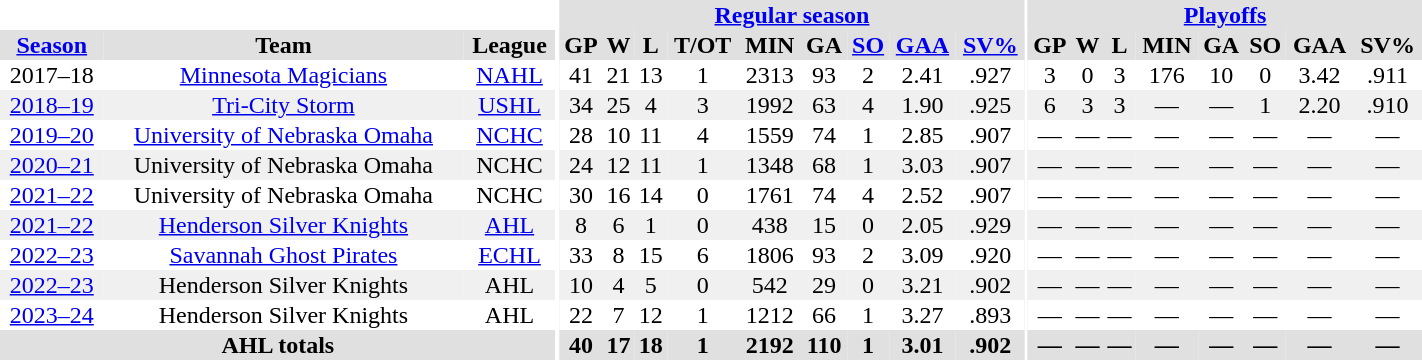<table border="0" cellpadding="1" cellspacing="0" style="text-align:center; width:75%">
<tr ALIGN="center" bgcolor="#e0e0e0">
<th align="center" colspan="3" bgcolor="#ffffff"></th>
<th align="center" rowspan="99" bgcolor="#ffffff"></th>
<th align="center" colspan="9" bgcolor="#e0e0e0"><a href='#'>Regular season</a></th>
<th align="center" rowspan="99" bgcolor="#ffffff"></th>
<th align="center" colspan="8" bgcolor="#e0e0e0"><a href='#'>Playoffs</a></th>
</tr>
<tr ALIGN="center" bgcolor="#e0e0e0">
<th><a href='#'>Season</a></th>
<th>Team</th>
<th>League</th>
<th>GP</th>
<th>W</th>
<th>L</th>
<th>T/OT</th>
<th>MIN</th>
<th>GA</th>
<th><a href='#'>SO</a></th>
<th><a href='#'>GAA</a></th>
<th><a href='#'>SV%</a></th>
<th>GP</th>
<th>W</th>
<th>L</th>
<th>MIN</th>
<th>GA</th>
<th>SO</th>
<th>GAA</th>
<th>SV%</th>
</tr>
<tr ALIGN="center">
<td>2017–18</td>
<td><a href='#'>Minnesota Magicians</a></td>
<td><a href='#'>NAHL</a></td>
<td>41</td>
<td>21</td>
<td>13</td>
<td>1</td>
<td>2313</td>
<td>93</td>
<td>2</td>
<td>2.41</td>
<td>.927</td>
<td>3</td>
<td>0</td>
<td>3</td>
<td>176</td>
<td>10</td>
<td>0</td>
<td>3.42</td>
<td>.911</td>
</tr>
<tr ALIGN="center" bgcolor="#f0f0f0">
<td><a href='#'>2018–19</a></td>
<td><a href='#'>Tri-City Storm</a></td>
<td><a href='#'>USHL</a></td>
<td>34</td>
<td>25</td>
<td>4</td>
<td>3</td>
<td>1992</td>
<td>63</td>
<td>4</td>
<td>1.90</td>
<td>.925</td>
<td>6</td>
<td>3</td>
<td>3</td>
<td>—</td>
<td>—</td>
<td>1</td>
<td>2.20</td>
<td>.910</td>
</tr>
<tr ALIGN="center">
<td><a href='#'>2019–20</a></td>
<td><a href='#'>University of Nebraska Omaha</a></td>
<td><a href='#'>NCHC</a></td>
<td>28</td>
<td>10</td>
<td>11</td>
<td>4</td>
<td>1559</td>
<td>74</td>
<td>1</td>
<td>2.85</td>
<td>.907</td>
<td>—</td>
<td>—</td>
<td>—</td>
<td>—</td>
<td>—</td>
<td>—</td>
<td>—</td>
<td>—</td>
</tr>
<tr ALIGN="center" bgcolor="#f0f0f0">
<td><a href='#'>2020–21</a></td>
<td>University of Nebraska Omaha</td>
<td>NCHC</td>
<td>24</td>
<td>12</td>
<td>11</td>
<td>1</td>
<td>1348</td>
<td>68</td>
<td>1</td>
<td>3.03</td>
<td>.907</td>
<td>—</td>
<td>—</td>
<td>—</td>
<td>—</td>
<td>—</td>
<td>—</td>
<td>—</td>
<td>—</td>
</tr>
<tr ALIGN="center">
<td><a href='#'>2021–22</a></td>
<td>University of Nebraska Omaha</td>
<td>NCHC</td>
<td>30</td>
<td>16</td>
<td>14</td>
<td>0</td>
<td>1761</td>
<td>74</td>
<td>4</td>
<td>2.52</td>
<td>.907</td>
<td>—</td>
<td>—</td>
<td>—</td>
<td>—</td>
<td>—</td>
<td>—</td>
<td>—</td>
<td>—</td>
</tr>
<tr ALIGN="center" bgcolor="#f0f0f0">
<td><a href='#'>2021–22</a></td>
<td><a href='#'>Henderson Silver Knights</a></td>
<td><a href='#'>AHL</a></td>
<td>8</td>
<td>6</td>
<td>1</td>
<td>0</td>
<td>438</td>
<td>15</td>
<td>0</td>
<td>2.05</td>
<td>.929</td>
<td>—</td>
<td>—</td>
<td>—</td>
<td>—</td>
<td>—</td>
<td>—</td>
<td>—</td>
<td>—</td>
</tr>
<tr ALIGN="center">
<td><a href='#'>2022–23</a></td>
<td><a href='#'>Savannah Ghost Pirates</a></td>
<td><a href='#'>ECHL</a></td>
<td>33</td>
<td>8</td>
<td>15</td>
<td>6</td>
<td>1806</td>
<td>93</td>
<td>2</td>
<td>3.09</td>
<td>.920</td>
<td>—</td>
<td>—</td>
<td>—</td>
<td>—</td>
<td>—</td>
<td>—</td>
<td>—</td>
<td>—</td>
</tr>
<tr ALIGN="center" bgcolor="#f0f0f0">
<td><a href='#'>2022–23</a></td>
<td>Henderson Silver Knights</td>
<td>AHL</td>
<td>10</td>
<td>4</td>
<td>5</td>
<td>0</td>
<td>542</td>
<td>29</td>
<td>0</td>
<td>3.21</td>
<td>.902</td>
<td>—</td>
<td>—</td>
<td>—</td>
<td>—</td>
<td>—</td>
<td>—</td>
<td>—</td>
<td>—</td>
</tr>
<tr ALIGN="center">
<td><a href='#'>2023–24</a></td>
<td>Henderson Silver Knights</td>
<td>AHL</td>
<td>22</td>
<td>7</td>
<td>12</td>
<td>1</td>
<td>1212</td>
<td>66</td>
<td>1</td>
<td>3.27</td>
<td>.893</td>
<td>—</td>
<td>—</td>
<td>—</td>
<td>—</td>
<td>—</td>
<td>—</td>
<td>—</td>
<td>—</td>
</tr>
<tr ALIGN="center" bgcolor="#e0e0e0">
<th colspan="3" align="center">AHL totals</th>
<th>40</th>
<th>17</th>
<th>18</th>
<th>1</th>
<th>2192</th>
<th>110</th>
<th>1</th>
<th>3.01</th>
<th>.902</th>
<th>—</th>
<th>—</th>
<th>—</th>
<th>—</th>
<th>—</th>
<th>—</th>
<th>—</th>
<th>—</th>
</tr>
</table>
